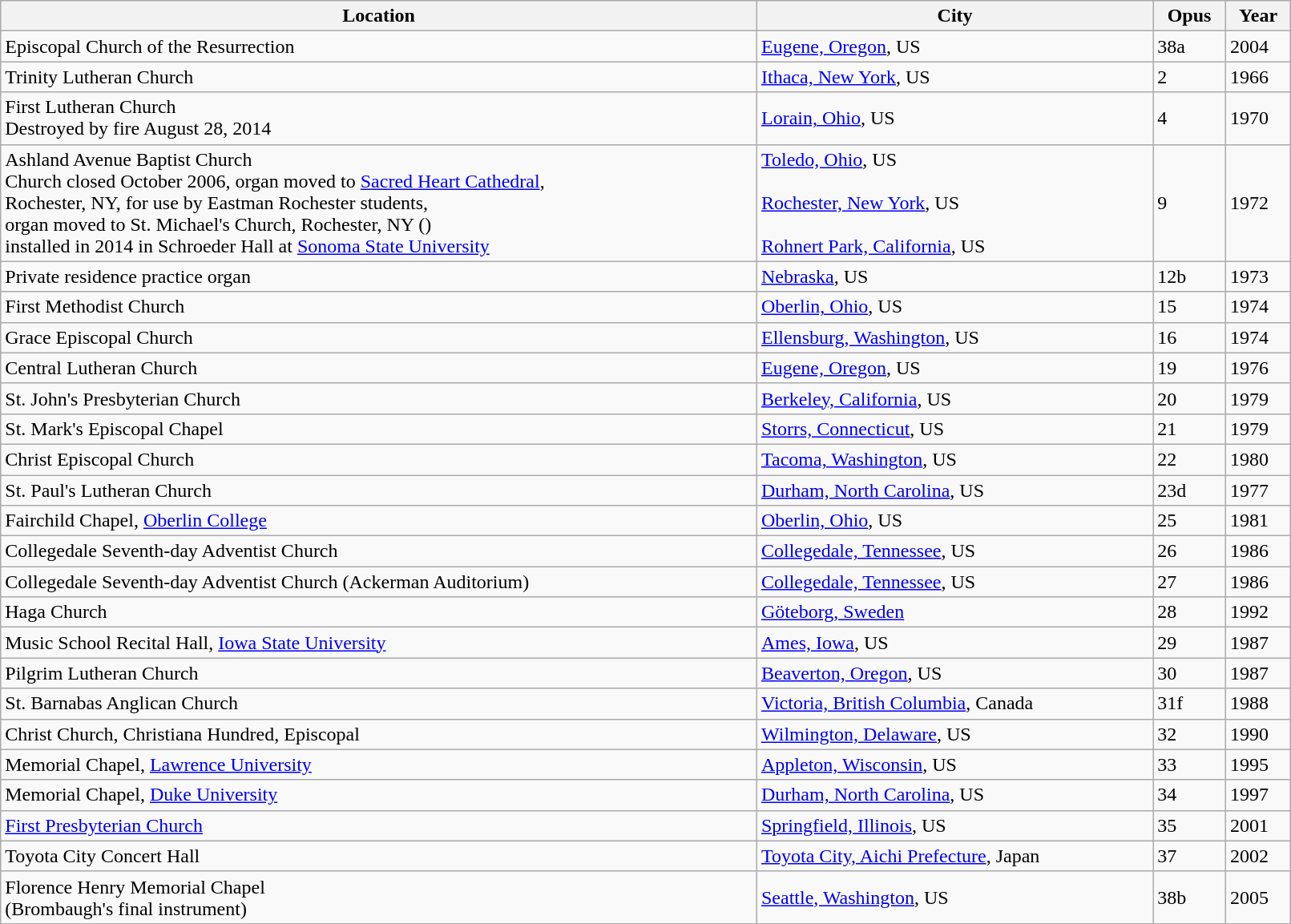<table class="wikitable sortable" width="85%">
<tr>
<th scope="col">Location</th>
<th scope="col">City</th>
<th scope="col">Opus</th>
<th scope="col">Year</th>
</tr>
<tr>
<td>Episcopal Church of the Resurrection</td>
<td><a href='#'>Eugene, Oregon</a>, US</td>
<td>38a</td>
<td>2004</td>
</tr>
<tr>
<td>Trinity Lutheran Church</td>
<td><a href='#'>Ithaca, New York</a>, US</td>
<td>2</td>
<td>1966</td>
</tr>
<tr>
<td>First Lutheran Church<br>Destroyed by fire August 28, 2014</td>
<td><a href='#'>Lorain, Ohio</a>, US</td>
<td>4</td>
<td>1970</td>
</tr>
<tr>
<td>Ashland Avenue Baptist Church<br>Church closed October 2006, organ moved to <a href='#'>Sacred Heart Cathedral</a>,<br>Rochester, NY, for use by Eastman Rochester students,<br>organ moved to St. Michael's Church, Rochester, NY ()<br>installed in 2014 in Schroeder Hall at <a href='#'>Sonoma State University</a></td>
<td><a href='#'>Toledo, Ohio</a>, US<br><br><a href='#'>Rochester, New York</a>, US<br><br><a href='#'>Rohnert Park, California</a>, US</td>
<td>9</td>
<td>1972</td>
</tr>
<tr>
<td>Private residence practice organ</td>
<td><a href='#'>Nebraska</a>, US</td>
<td>12b</td>
<td>1973</td>
</tr>
<tr>
<td>First Methodist Church</td>
<td><a href='#'>Oberlin, Ohio</a>, US</td>
<td>15</td>
<td>1974</td>
</tr>
<tr>
<td>Grace Episcopal Church</td>
<td><a href='#'>Ellensburg, Washington</a>, US</td>
<td>16</td>
<td>1974</td>
</tr>
<tr>
<td>Central Lutheran Church</td>
<td><a href='#'>Eugene, Oregon</a>, US</td>
<td>19</td>
<td>1976</td>
</tr>
<tr>
<td>St. John's Presbyterian Church</td>
<td><a href='#'>Berkeley, California</a>, US</td>
<td>20</td>
<td>1979</td>
</tr>
<tr>
<td>St. Mark's Episcopal Chapel</td>
<td><a href='#'>Storrs, Connecticut</a>, US</td>
<td>21</td>
<td>1979</td>
</tr>
<tr>
<td>Christ Episcopal Church</td>
<td><a href='#'>Tacoma, Washington</a>, US</td>
<td>22</td>
<td>1980</td>
</tr>
<tr>
<td>St. Paul's Lutheran Church</td>
<td><a href='#'>Durham, North Carolina</a>, US</td>
<td>23d</td>
<td>1977</td>
</tr>
<tr>
<td>Fairchild Chapel, <a href='#'>Oberlin College</a></td>
<td><a href='#'>Oberlin, Ohio</a>, US</td>
<td>25</td>
<td>1981</td>
</tr>
<tr>
<td>Collegedale Seventh-day Adventist Church</td>
<td><a href='#'>Collegedale, Tennessee</a>, US</td>
<td>26</td>
<td>1986</td>
</tr>
<tr>
<td>Collegedale Seventh-day Adventist Church (Ackerman Auditorium)</td>
<td><a href='#'>Collegedale, Tennessee</a>, US</td>
<td>27</td>
<td>1986</td>
</tr>
<tr>
<td>Haga Church</td>
<td><a href='#'>Göteborg, Sweden</a></td>
<td>28</td>
<td>1992</td>
</tr>
<tr>
<td>Music School Recital Hall, <a href='#'>Iowa State University</a></td>
<td><a href='#'>Ames, Iowa</a>, US</td>
<td>29</td>
<td>1987</td>
</tr>
<tr>
<td>Pilgrim Lutheran Church</td>
<td><a href='#'>Beaverton, Oregon</a>, US</td>
<td>30</td>
<td>1987</td>
</tr>
<tr>
<td>St. Barnabas Anglican Church</td>
<td><a href='#'>Victoria, British Columbia</a>, Canada</td>
<td>31f</td>
<td>1988</td>
</tr>
<tr>
<td>Christ Church, Christiana Hundred, Episcopal</td>
<td><a href='#'>Wilmington, Delaware</a>, US</td>
<td>32</td>
<td>1990</td>
</tr>
<tr>
<td>Memorial Chapel, <a href='#'>Lawrence University</a></td>
<td><a href='#'>Appleton, Wisconsin</a>, US</td>
<td>33</td>
<td>1995</td>
</tr>
<tr>
<td>Memorial Chapel, <a href='#'>Duke University</a></td>
<td><a href='#'>Durham, North Carolina</a>, US</td>
<td>34</td>
<td>1997</td>
</tr>
<tr>
<td><a href='#'>First Presbyterian Church</a></td>
<td><a href='#'>Springfield, Illinois</a>, US</td>
<td>35</td>
<td>2001</td>
</tr>
<tr>
<td>Toyota City Concert Hall</td>
<td><a href='#'>Toyota City, Aichi Prefecture</a>, Japan</td>
<td>37</td>
<td>2002</td>
</tr>
<tr>
<td>Florence Henry Memorial Chapel<br>(Brombaugh's final instrument)</td>
<td><a href='#'>Seattle, Washington</a>, US</td>
<td>38b</td>
<td>2005</td>
</tr>
</table>
